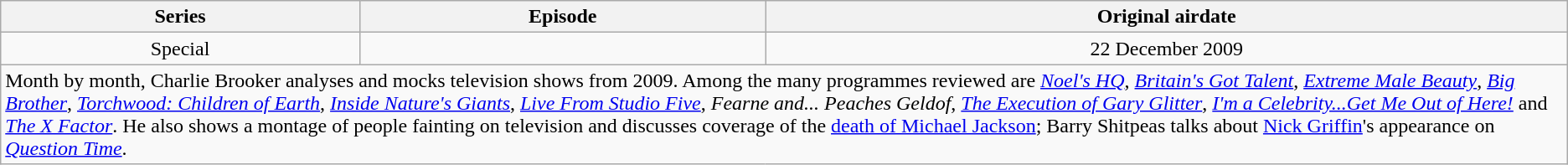<table class="wikitable" style="text-align:center">
<tr>
<th>Series</th>
<th>Episode</th>
<th>Original airdate</th>
</tr>
<tr>
<td>Special</td>
<td></td>
<td>22 December 2009</td>
</tr>
<tr>
<td colspan="3" align="left">Month by month, Charlie Brooker analyses and mocks television shows from 2009. Among the many programmes reviewed are <em><a href='#'>Noel's HQ</a></em>, <em><a href='#'>Britain's Got Talent</a></em>, <em><a href='#'>Extreme Male Beauty</a></em>, <em><a href='#'>Big Brother</a></em>, <em><a href='#'>Torchwood: Children of Earth</a></em>, <em><a href='#'>Inside Nature's Giants</a></em>, <em><a href='#'>Live From Studio Five</a></em>, <em>Fearne and... Peaches Geldof</em>, <em><a href='#'>The Execution of Gary Glitter</a></em>, <em><a href='#'>I'm a Celebrity...Get Me Out of Here!</a></em> and <em><a href='#'>The X Factor</a></em>. He also shows a montage of people fainting on television and discusses coverage of the <a href='#'>death of Michael Jackson</a>; Barry Shitpeas talks about <a href='#'>Nick Griffin</a>'s appearance on <em><a href='#'>Question Time</a></em>.</td>
</tr>
</table>
